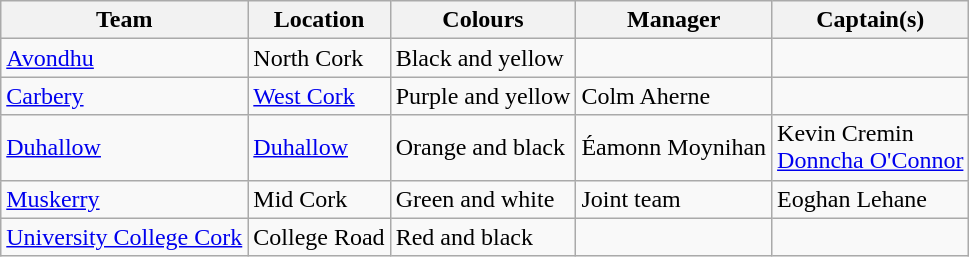<table class="wikitable sortable">
<tr>
<th>Team</th>
<th>Location</th>
<th>Colours</th>
<th>Manager</th>
<th>Captain(s)</th>
</tr>
<tr>
<td><a href='#'>Avondhu</a></td>
<td>North Cork</td>
<td>Black and yellow</td>
<td></td>
<td></td>
</tr>
<tr>
<td><a href='#'>Carbery</a></td>
<td><a href='#'>West Cork</a></td>
<td>Purple and yellow</td>
<td>Colm Aherne</td>
<td></td>
</tr>
<tr>
<td><a href='#'>Duhallow</a></td>
<td><a href='#'>Duhallow</a></td>
<td>Orange and black</td>
<td>Éamonn Moynihan</td>
<td>Kevin Cremin<br><a href='#'>Donncha O'Connor</a></td>
</tr>
<tr>
<td><a href='#'>Muskerry</a></td>
<td>Mid Cork</td>
<td>Green and white</td>
<td>Joint team</td>
<td>Eoghan Lehane</td>
</tr>
<tr>
<td><a href='#'>University College Cork</a></td>
<td>College Road</td>
<td>Red and black</td>
<td></td>
<td></td>
</tr>
</table>
